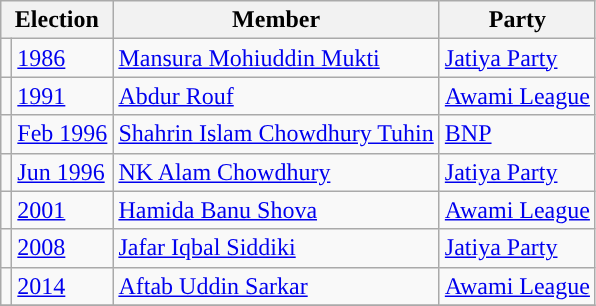<table class="wikitable">
<tr>
<th colspan="2">Election</th>
<th>Member</th>
<th>Party</th>
</tr>
<tr>
<td style="background-color:"></td>
<td><a href='#'>1986</a></td>
<td><a href='#'>Mansura Mohiuddin Mukti</a></td>
<td><a href='#'>Jatiya Party</a></td>
</tr>
<tr>
<td style="background-color:"></td>
<td><a href='#'>1991</a></td>
<td><a href='#'>Abdur Rouf</a></td>
<td><a href='#'>Awami League</a></td>
</tr>
<tr>
<td style="background-color:"></td>
<td><a href='#'>Feb 1996</a></td>
<td><a href='#'>Shahrin Islam Chowdhury Tuhin</a></td>
<td><a href='#'>BNP</a></td>
</tr>
<tr>
<td style="background-color:"></td>
<td><a href='#'>Jun 1996</a></td>
<td><a href='#'>NK Alam Chowdhury</a></td>
<td><a href='#'>Jatiya Party</a></td>
</tr>
<tr>
<td style="background-color:"></td>
<td><a href='#'>2001</a></td>
<td><a href='#'>Hamida Banu Shova</a></td>
<td><a href='#'>Awami League</a></td>
</tr>
<tr>
<td style="background-color:"></td>
<td><a href='#'>2008</a></td>
<td><a href='#'>Jafar Iqbal Siddiki</a></td>
<td><a href='#'>Jatiya Party</a></td>
</tr>
<tr>
<td style="background-color:"></td>
<td><a href='#'>2014</a></td>
<td><a href='#'>Aftab Uddin Sarkar</a></td>
<td><a href='#'>Awami League</a></td>
</tr>
<tr>
</tr>
</table>
